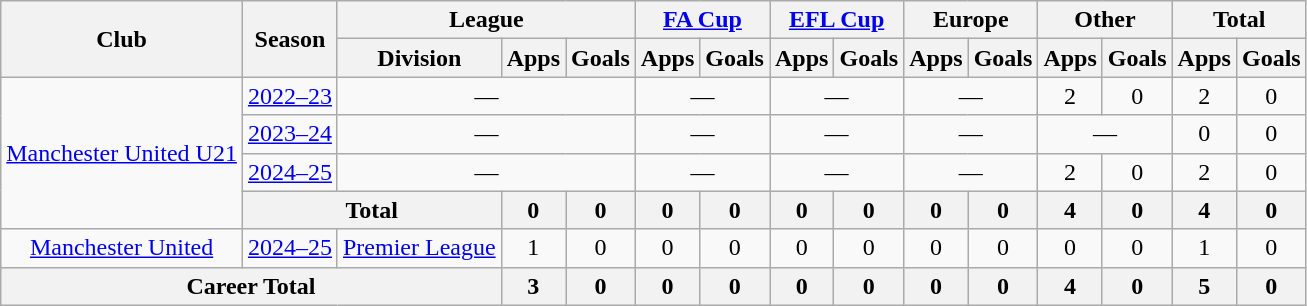<table class="wikitable" style="text-align: center;">
<tr>
<th rowspan="2">Club</th>
<th rowspan="2">Season</th>
<th colspan="3">League</th>
<th colspan="2"><a href='#'>FA Cup</a></th>
<th colspan="2"><a href='#'>EFL Cup</a></th>
<th colspan="2">Europe</th>
<th colspan="2">Other</th>
<th colspan="2">Total</th>
</tr>
<tr>
<th>Division</th>
<th>Apps</th>
<th>Goals</th>
<th>Apps</th>
<th>Goals</th>
<th>Apps</th>
<th>Goals</th>
<th>Apps</th>
<th>Goals</th>
<th>Apps</th>
<th>Goals</th>
<th>Apps</th>
<th>Goals</th>
</tr>
<tr>
<td rowspan="4"><a href='#'>Manchester United U21</a></td>
<td><a href='#'>2022–23</a></td>
<td colspan="3">—</td>
<td colspan="2">—</td>
<td colspan="2">—</td>
<td colspan="2">—</td>
<td>2</td>
<td>0</td>
<td>2</td>
<td>0</td>
</tr>
<tr>
<td><a href='#'>2023–24</a></td>
<td colspan="3">—</td>
<td colspan="2">—</td>
<td colspan="2">—</td>
<td colspan="2">—</td>
<td colspan="2">—</td>
<td>0</td>
<td>0</td>
</tr>
<tr>
<td><a href='#'>2024–25</a></td>
<td colspan="3">—</td>
<td colspan="2">—</td>
<td colspan="2">—</td>
<td colspan="2">—</td>
<td>2</td>
<td>0</td>
<td>2</td>
<td>0</td>
</tr>
<tr>
<th colspan="2">Total</th>
<th>0</th>
<th>0</th>
<th>0</th>
<th>0</th>
<th>0</th>
<th>0</th>
<th>0</th>
<th>0</th>
<th>4</th>
<th>0</th>
<th>4</th>
<th>0</th>
</tr>
<tr>
<td><a href='#'>Manchester United</a></td>
<td><a href='#'>2024–25</a></td>
<td><a href='#'>Premier League</a></td>
<td>1</td>
<td>0</td>
<td>0</td>
<td>0</td>
<td>0</td>
<td>0</td>
<td>0</td>
<td>0</td>
<td>0</td>
<td>0</td>
<td>1</td>
<td>0</td>
</tr>
<tr>
<th colspan="3">Career Total</th>
<th>3</th>
<th>0</th>
<th>0</th>
<th>0</th>
<th>0</th>
<th>0</th>
<th>0</th>
<th>0</th>
<th>4</th>
<th>0</th>
<th>5</th>
<th>0</th>
</tr>
</table>
